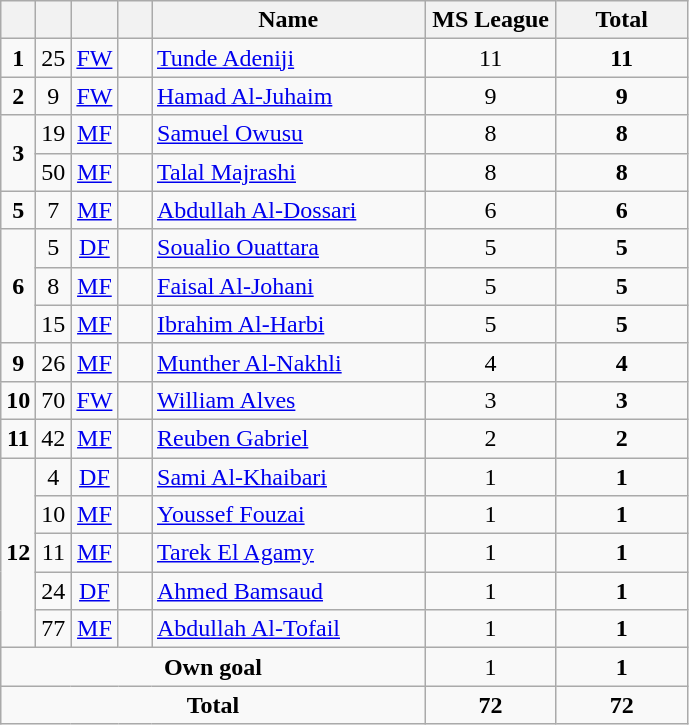<table class="wikitable" style="text-align:center">
<tr>
<th width=15></th>
<th width=15></th>
<th width=15></th>
<th width=15></th>
<th width=175>Name</th>
<th width=80>MS League</th>
<th width=80>Total</th>
</tr>
<tr>
<td><strong>1</strong></td>
<td>25</td>
<td><a href='#'>FW</a></td>
<td></td>
<td align=left><a href='#'>Tunde Adeniji</a></td>
<td>11</td>
<td><strong>11</strong></td>
</tr>
<tr>
<td><strong>2</strong></td>
<td>9</td>
<td><a href='#'>FW</a></td>
<td></td>
<td align=left><a href='#'>Hamad Al-Juhaim</a></td>
<td>9</td>
<td><strong>9</strong></td>
</tr>
<tr>
<td rowspan=2><strong>3</strong></td>
<td>19</td>
<td><a href='#'>MF</a></td>
<td></td>
<td align=left><a href='#'>Samuel Owusu</a></td>
<td>8</td>
<td><strong>8</strong></td>
</tr>
<tr>
<td>50</td>
<td><a href='#'>MF</a></td>
<td></td>
<td align=left><a href='#'>Talal Majrashi</a></td>
<td>8</td>
<td><strong>8</strong></td>
</tr>
<tr>
<td><strong>5</strong></td>
<td>7</td>
<td><a href='#'>MF</a></td>
<td></td>
<td align=left><a href='#'>Abdullah Al-Dossari</a></td>
<td>6</td>
<td><strong>6</strong></td>
</tr>
<tr>
<td rowspan=3><strong>6</strong></td>
<td>5</td>
<td><a href='#'>DF</a></td>
<td></td>
<td align=left><a href='#'>Soualio Ouattara</a></td>
<td>5</td>
<td><strong>5</strong></td>
</tr>
<tr>
<td>8</td>
<td><a href='#'>MF</a></td>
<td></td>
<td align=left><a href='#'>Faisal Al-Johani</a></td>
<td>5</td>
<td><strong>5</strong></td>
</tr>
<tr>
<td>15</td>
<td><a href='#'>MF</a></td>
<td></td>
<td align=left><a href='#'>Ibrahim Al-Harbi</a></td>
<td>5</td>
<td><strong>5</strong></td>
</tr>
<tr>
<td><strong>9</strong></td>
<td>26</td>
<td><a href='#'>MF</a></td>
<td></td>
<td align=left><a href='#'>Munther Al-Nakhli</a></td>
<td>4</td>
<td><strong>4</strong></td>
</tr>
<tr>
<td><strong>10</strong></td>
<td>70</td>
<td><a href='#'>FW</a></td>
<td></td>
<td align=left><a href='#'>William Alves</a></td>
<td>3</td>
<td><strong>3</strong></td>
</tr>
<tr>
<td><strong>11</strong></td>
<td>42</td>
<td><a href='#'>MF</a></td>
<td></td>
<td align=left><a href='#'>Reuben Gabriel</a></td>
<td>2</td>
<td><strong>2</strong></td>
</tr>
<tr>
<td rowspan=5><strong>12</strong></td>
<td>4</td>
<td><a href='#'>DF</a></td>
<td></td>
<td align=left><a href='#'>Sami Al-Khaibari</a></td>
<td>1</td>
<td><strong>1</strong></td>
</tr>
<tr>
<td>10</td>
<td><a href='#'>MF</a></td>
<td></td>
<td align=left><a href='#'>Youssef Fouzai</a></td>
<td>1</td>
<td><strong>1</strong></td>
</tr>
<tr>
<td>11</td>
<td><a href='#'>MF</a></td>
<td></td>
<td align=left><a href='#'>Tarek El Agamy</a></td>
<td>1</td>
<td><strong>1</strong></td>
</tr>
<tr>
<td>24</td>
<td><a href='#'>DF</a></td>
<td></td>
<td align=left><a href='#'>Ahmed Bamsaud</a></td>
<td>1</td>
<td><strong>1</strong></td>
</tr>
<tr>
<td>77</td>
<td><a href='#'>MF</a></td>
<td></td>
<td align=left><a href='#'>Abdullah Al-Tofail</a></td>
<td>1</td>
<td><strong>1</strong></td>
</tr>
<tr>
<td colspan=5><strong>Own goal</strong></td>
<td>1</td>
<td><strong>1</strong></td>
</tr>
<tr>
<td colspan=5><strong>Total</strong></td>
<td><strong>72</strong></td>
<td><strong>72</strong></td>
</tr>
</table>
